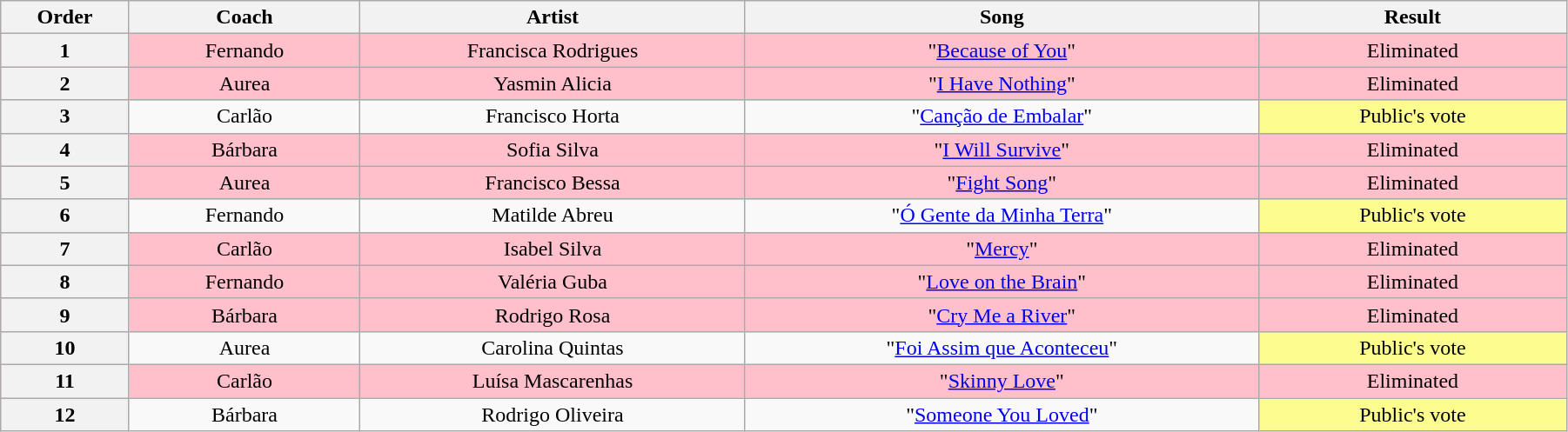<table class="wikitable" style="text-align:center; width:95%">
<tr>
<th style="width:05%">Order</th>
<th style="width:09%">Coach</th>
<th style="width:15%">Artist</th>
<th style="width:20%">Song</th>
<th style="width:12%">Result</th>
</tr>
<tr style="background:pink">
<th>1</th>
<td>Fernando</td>
<td>Francisca Rodrigues</td>
<td>"<a href='#'>Because of You</a>"</td>
<td>Eliminated</td>
</tr>
<tr style="background:pink">
<th>2</th>
<td>Aurea</td>
<td>Yasmin Alicia</td>
<td>"<a href='#'>I Have Nothing</a>"</td>
<td>Eliminated</td>
</tr>
<tr>
<th>3</th>
<td>Carlão</td>
<td>Francisco Horta</td>
<td>"<a href='#'>Canção de Embalar</a>"</td>
<td style="background:#fdfc8f">Public's vote</td>
</tr>
<tr style="background:pink">
<th>4</th>
<td>Bárbara</td>
<td>Sofia Silva</td>
<td>"<a href='#'>I Will Survive</a>"</td>
<td>Eliminated</td>
</tr>
<tr style="background:pink">
<th>5</th>
<td>Aurea</td>
<td>Francisco Bessa</td>
<td>"<a href='#'>Fight Song</a>"</td>
<td>Eliminated</td>
</tr>
<tr>
<th>6</th>
<td>Fernando</td>
<td>Matilde Abreu</td>
<td>"<a href='#'>Ó Gente da Minha Terra</a>"</td>
<td style="background:#fdfc8f">Public's vote</td>
</tr>
<tr style="background:pink">
<th>7</th>
<td>Carlão</td>
<td>Isabel Silva</td>
<td>"<a href='#'>Mercy</a>"</td>
<td>Eliminated</td>
</tr>
<tr style="background:pink">
<th>8</th>
<td>Fernando</td>
<td>Valéria Guba</td>
<td>"<a href='#'>Love on the Brain</a>"</td>
<td>Eliminated</td>
</tr>
<tr style="background:pink">
<th>9</th>
<td>Bárbara</td>
<td>Rodrigo Rosa</td>
<td>"<a href='#'>Cry Me a River</a>"</td>
<td>Eliminated</td>
</tr>
<tr>
<th>10</th>
<td>Aurea</td>
<td>Carolina Quintas</td>
<td>"<a href='#'>Foi Assim que Aconteceu</a>"</td>
<td style="background:#fdfc8f">Public's vote</td>
</tr>
<tr style="background:pink">
<th>11</th>
<td>Carlão</td>
<td>Luísa Mascarenhas</td>
<td>"<a href='#'>Skinny Love</a>"</td>
<td>Eliminated</td>
</tr>
<tr>
<th>12</th>
<td>Bárbara</td>
<td>Rodrigo Oliveira</td>
<td>"<a href='#'>Someone You Loved</a>"</td>
<td style="background:#fdfc8f">Public's vote</td>
</tr>
</table>
